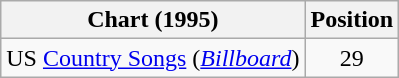<table class="wikitable sortable">
<tr>
<th scope="col">Chart (1995)</th>
<th scope="col">Position</th>
</tr>
<tr>
<td>US <a href='#'>Country Songs</a> (<em><a href='#'>Billboard</a></em>)</td>
<td align="center">29</td>
</tr>
</table>
